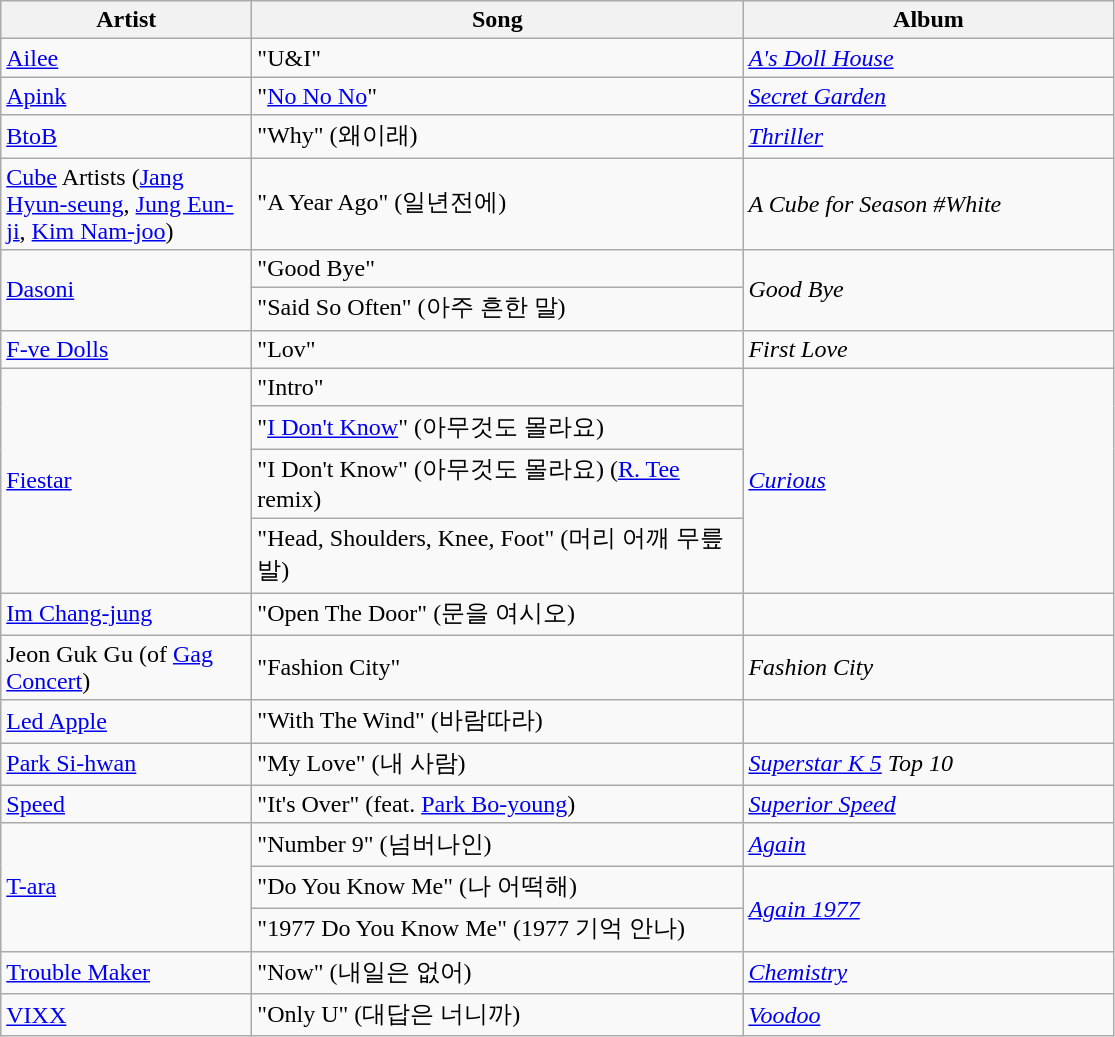<table class="wikitable">
<tr>
<th style="width:10em">Artist</th>
<th style="width:20em">Song</th>
<th style="width:15em">Album</th>
</tr>
<tr>
<td><a href='#'>Ailee</a></td>
<td>"U&I"</td>
<td><em><a href='#'>A's Doll House</a></em></td>
</tr>
<tr>
<td><a href='#'>Apink</a></td>
<td>"<a href='#'>No No No</a>"</td>
<td><em><a href='#'>Secret Garden</a></em></td>
</tr>
<tr>
<td><a href='#'>BtoB</a></td>
<td>"Why" (왜이래)</td>
<td><em><a href='#'>Thriller</a></em></td>
</tr>
<tr>
<td><a href='#'>Cube</a> Artists (<a href='#'>Jang Hyun-seung</a>, <a href='#'>Jung Eun-ji</a>, <a href='#'>Kim Nam-joo</a>)</td>
<td>"A Year Ago" (일년전에)</td>
<td><em>A Cube for Season #White</em></td>
</tr>
<tr>
<td rowspan="2"><a href='#'>Dasoni</a></td>
<td>"Good Bye"</td>
<td rowspan="2"><em>Good Bye</em></td>
</tr>
<tr>
<td>"Said So Often" (아주 흔한 말)</td>
</tr>
<tr>
<td><a href='#'>F-ve Dolls</a></td>
<td>"Lov"</td>
<td><em>First Love</em></td>
</tr>
<tr>
<td rowspan="4"><a href='#'>Fiestar</a></td>
<td>"Intro"</td>
<td rowspan="4"><em><a href='#'>Curious</a></em></td>
</tr>
<tr>
<td>"<a href='#'>I Don't Know</a>" (아무것도 몰라요)</td>
</tr>
<tr>
<td>"I Don't Know" (아무것도 몰라요) (<a href='#'>R. Tee</a> remix)</td>
</tr>
<tr>
<td>"Head, Shoulders, Knee, Foot" (머리 어깨 무릎 발)</td>
</tr>
<tr>
<td><a href='#'>Im Chang-jung</a></td>
<td>"Open The Door" (문을 여시오)</td>
<td></td>
</tr>
<tr>
<td>Jeon Guk Gu (of <a href='#'>Gag Concert</a>)</td>
<td>"Fashion City"</td>
<td><em>Fashion City</em></td>
</tr>
<tr>
<td><a href='#'>Led Apple</a></td>
<td>"With The Wind" (바람따라)</td>
<td></td>
</tr>
<tr>
<td><a href='#'>Park Si-hwan</a></td>
<td>"My Love" (내 사람)</td>
<td><em><a href='#'>Superstar K 5</a> Top 10</em></td>
</tr>
<tr>
<td><a href='#'>Speed</a></td>
<td>"It's Over" (feat. <a href='#'>Park Bo-young</a>)</td>
<td><em><a href='#'>Superior Speed</a></em></td>
</tr>
<tr>
<td rowspan="3"><a href='#'>T-ara</a></td>
<td>"Number 9" (넘버나인)</td>
<td><em><a href='#'>Again</a></em></td>
</tr>
<tr>
<td>"Do You Know Me" (나 어떡해)</td>
<td rowspan="2"><em><a href='#'>Again 1977</a></em></td>
</tr>
<tr>
<td>"1977 Do You Know Me" (1977 기억 안나)</td>
</tr>
<tr>
<td><a href='#'>Trouble Maker</a></td>
<td>"Now" (내일은 없어)</td>
<td><em><a href='#'>Chemistry</a></em></td>
</tr>
<tr>
<td><a href='#'>VIXX</a></td>
<td>"Only U" (대답은 너니까)</td>
<td><em><a href='#'>Voodoo</a></em></td>
</tr>
</table>
